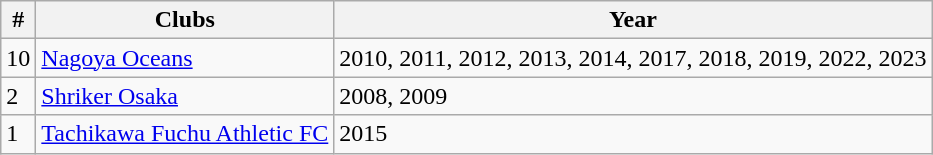<table class="wikitable">
<tr>
<th>#</th>
<th>Clubs</th>
<th>Year</th>
</tr>
<tr>
<td>10</td>
<td><a href='#'>Nagoya Oceans</a></td>
<td>2010, 2011, 2012, 2013, 2014, 2017, 2018, 2019, 2022, 2023</td>
</tr>
<tr>
<td>2</td>
<td><a href='#'>Shriker Osaka</a></td>
<td>2008, 2009</td>
</tr>
<tr>
<td>1</td>
<td><a href='#'>Tachikawa Fuchu Athletic FC</a></td>
<td>2015</td>
</tr>
</table>
